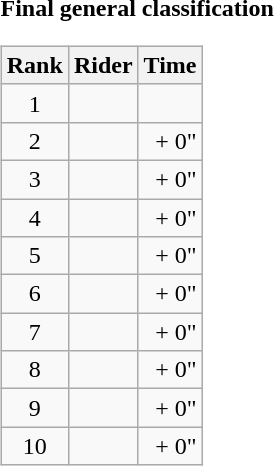<table>
<tr>
<td><strong>Final general classification</strong><br><table class="wikitable">
<tr>
<th scope="col">Rank</th>
<th scope="col">Rider</th>
<th scope="col">Time</th>
</tr>
<tr>
<td style="text-align:center;">1</td>
<td></td>
<td style="text-align:right;"></td>
</tr>
<tr>
<td style="text-align:center;">2</td>
<td></td>
<td style="text-align:right;">+ 0"</td>
</tr>
<tr>
<td style="text-align:center;">3</td>
<td></td>
<td style="text-align:right;">+ 0"</td>
</tr>
<tr>
<td style="text-align:center;">4</td>
<td></td>
<td style="text-align:right;">+ 0"</td>
</tr>
<tr>
<td style="text-align:center;">5</td>
<td></td>
<td style="text-align:right;">+ 0"</td>
</tr>
<tr>
<td style="text-align:center;">6</td>
<td></td>
<td style="text-align:right;">+ 0"</td>
</tr>
<tr>
<td style="text-align:center;">7</td>
<td></td>
<td style="text-align:right;">+ 0"</td>
</tr>
<tr>
<td style="text-align:center;">8</td>
<td></td>
<td style="text-align:right;">+ 0"</td>
</tr>
<tr>
<td style="text-align:center;">9</td>
<td></td>
<td style="text-align:right;">+ 0"</td>
</tr>
<tr>
<td style="text-align:center;">10</td>
<td></td>
<td style="text-align:right;">+ 0"</td>
</tr>
</table>
</td>
</tr>
</table>
